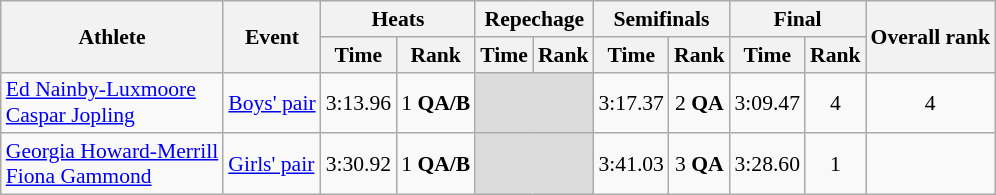<table class="wikitable" style="font-size:90%">
<tr>
<th rowspan="2">Athlete</th>
<th rowspan="2">Event</th>
<th colspan="2">Heats</th>
<th colspan="2">Repechage</th>
<th colspan="2">Semifinals</th>
<th colspan="2">Final</th>
<th rowspan="2">Overall rank</th>
</tr>
<tr>
<th>Time</th>
<th>Rank</th>
<th>Time</th>
<th>Rank</th>
<th>Time</th>
<th>Rank</th>
<th>Time</th>
<th>Rank</th>
</tr>
<tr>
<td><a href='#'>Ed Nainby-Luxmoore</a><br><a href='#'>Caspar Jopling</a></td>
<td><a href='#'>Boys' pair</a></td>
<td align=center>3:13.96</td>
<td align=center>1 <strong>QA/B</strong></td>
<td colspan=2 bgcolor=#DCDCDC></td>
<td align=center>3:17.37</td>
<td align=center>2 <strong>QA</strong></td>
<td align=center>3:09.47</td>
<td align=center>4</td>
<td align=center>4</td>
</tr>
<tr>
<td><a href='#'>Georgia Howard-Merrill</a><br><a href='#'>Fiona Gammond</a></td>
<td><a href='#'>Girls' pair</a></td>
<td align=center>3:30.92</td>
<td align=center>1 <strong>QA/B</strong></td>
<td colspan=2 bgcolor=#DCDCDC></td>
<td align=center>3:41.03</td>
<td align=center>3 <strong>QA</strong></td>
<td align=center>3:28.60</td>
<td align=center>1</td>
<td align=center></td>
</tr>
</table>
